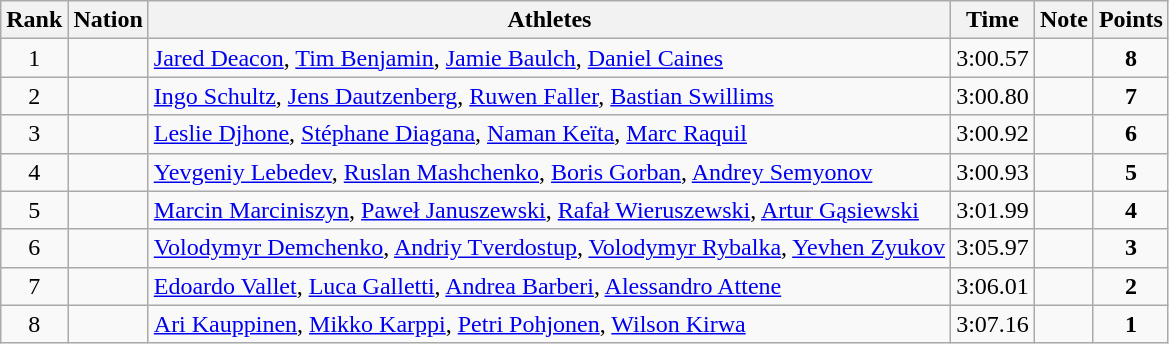<table class="wikitable sortable" style="text-align:center">
<tr>
<th>Rank</th>
<th>Nation</th>
<th>Athletes</th>
<th>Time</th>
<th>Note</th>
<th>Points</th>
</tr>
<tr>
<td>1</td>
<td align=left></td>
<td align=left><a href='#'>Jared Deacon</a>, <a href='#'>Tim Benjamin</a>, <a href='#'>Jamie Baulch</a>, <a href='#'>Daniel Caines</a></td>
<td>3:00.57</td>
<td></td>
<td><strong>8</strong></td>
</tr>
<tr>
<td>2</td>
<td align=left></td>
<td align=left><a href='#'>Ingo Schultz</a>, <a href='#'>Jens Dautzenberg</a>, <a href='#'>Ruwen Faller</a>, <a href='#'>Bastian Swillims</a></td>
<td>3:00.80</td>
<td></td>
<td><strong>7</strong></td>
</tr>
<tr>
<td>3</td>
<td align=left></td>
<td align=left><a href='#'>Leslie Djhone</a>, <a href='#'>Stéphane Diagana</a>, <a href='#'>Naman Keïta</a>, <a href='#'>Marc Raquil</a></td>
<td>3:00.92</td>
<td></td>
<td><strong>6</strong></td>
</tr>
<tr>
<td>4</td>
<td align=left></td>
<td align=left><a href='#'>Yevgeniy Lebedev</a>, <a href='#'>Ruslan Mashchenko</a>, <a href='#'>Boris Gorban</a>, <a href='#'>Andrey Semyonov</a></td>
<td>3:00.93</td>
<td></td>
<td><strong>5</strong></td>
</tr>
<tr>
<td>5</td>
<td align=left></td>
<td align=left><a href='#'>Marcin Marciniszyn</a>, <a href='#'>Paweł Januszewski</a>, <a href='#'>Rafał Wieruszewski</a>, <a href='#'>Artur Gąsiewski</a></td>
<td>3:01.99</td>
<td></td>
<td><strong>4</strong></td>
</tr>
<tr>
<td>6</td>
<td align=left></td>
<td align=left><a href='#'>Volodymyr Demchenko</a>, <a href='#'>Andriy Tverdostup</a>, <a href='#'>Volodymyr Rybalka</a>, <a href='#'>Yevhen Zyukov</a></td>
<td>3:05.97</td>
<td></td>
<td><strong>3</strong></td>
</tr>
<tr>
<td>7</td>
<td align=left></td>
<td align=left><a href='#'>Edoardo Vallet</a>, <a href='#'>Luca Galletti</a>, <a href='#'>Andrea Barberi</a>, <a href='#'>Alessandro Attene</a></td>
<td>3:06.01</td>
<td></td>
<td><strong>2</strong></td>
</tr>
<tr>
<td>8</td>
<td align=left></td>
<td align=left><a href='#'>Ari Kauppinen</a>, <a href='#'>Mikko Karppi</a>, <a href='#'>Petri Pohjonen</a>, <a href='#'>Wilson Kirwa</a></td>
<td>3:07.16</td>
<td></td>
<td><strong>1</strong></td>
</tr>
</table>
